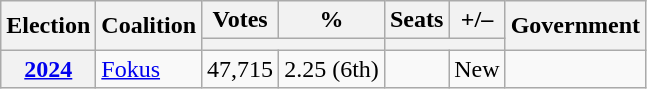<table class="wikitable" style="text-align:right;">
<tr>
<th rowspan=2>Election</th>
<th rowspan=2>Coalition</th>
<th>Votes</th>
<th>%</th>
<th>Seats</th>
<th>+/–</th>
<th rowspan=2>Government</th>
</tr>
<tr>
<th colspan=2></th>
<th colspan=2></th>
</tr>
<tr>
<th><a href='#'>2024</a></th>
<td align=left><a href='#'>Fokus</a></td>
<td>47,715</td>
<td>2.25 (6th)</td>
<td></td>
<td>New</td>
<td></td>
</tr>
</table>
